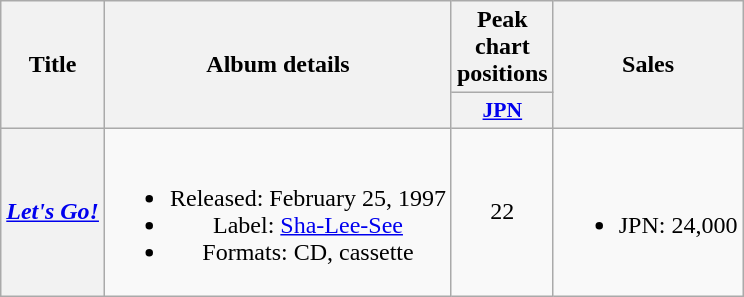<table class="wikitable plainrowheaders" style="text-align:center;">
<tr>
<th rowspan="2">Title</th>
<th rowspan="2">Album details</th>
<th>Peak chart positions</th>
<th rowspan="2">Sales</th>
</tr>
<tr>
<th scope="col" style="width:3em;font-size:90%;"><a href='#'>JPN</a><br></th>
</tr>
<tr>
<th scope="row"><em><a href='#'>Let's Go!</a></em></th>
<td><br><ul><li>Released: February 25, 1997</li><li>Label: <a href='#'>Sha-Lee-See</a></li><li>Formats: CD, cassette</li></ul></td>
<td style="text-align:center;">22</td>
<td align="left"><br><ul><li>JPN: 24,000</li></ul></td>
</tr>
</table>
